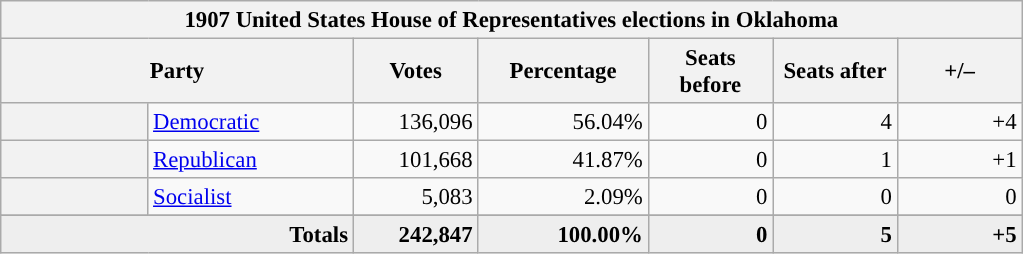<table class="wikitable" style="font-size: 95%;">
<tr>
<th colspan="7">1907 United States House of Representatives elections in Oklahoma</th>
</tr>
<tr>
<th colspan=2 style="width: 15em">Party</th>
<th style="width: 5em">Votes</th>
<th style="width: 7em">Percentage</th>
<th style="width: 5em">Seats before</th>
<th style="width: 5em">Seats after</th>
<th style="width: 5em">+/–</th>
</tr>
<tr>
<th style="background-color:"></th>
<td style="width: 130px"><a href='#'>Democratic</a></td>
<td align="right">136,096</td>
<td align="right">56.04%</td>
<td align="right">0</td>
<td align="right">4</td>
<td align="right">+4</td>
</tr>
<tr>
<th style="background-color:"></th>
<td style="width: 130px"><a href='#'>Republican</a></td>
<td align="right">101,668</td>
<td align="right">41.87%</td>
<td align="right">0</td>
<td align="right">1</td>
<td align="right">+1</td>
</tr>
<tr>
<th style="background-color:"></th>
<td style="width: 130px"><a href='#'>Socialist</a></td>
<td align="right">5,083</td>
<td align="right">2.09%</td>
<td align="right">0</td>
<td align="right">0</td>
<td align="right">0</td>
</tr>
<tr>
</tr>
<tr bgcolor="#EEEEEE">
<td colspan="2" align="right"><strong>Totals</strong></td>
<td align="right"><strong>242,847</strong></td>
<td align="right"><strong>100.00%</strong></td>
<td align="right"><strong>0</strong></td>
<td align="right"><strong>5</strong></td>
<td align="right"><strong>+5</strong></td>
</tr>
</table>
